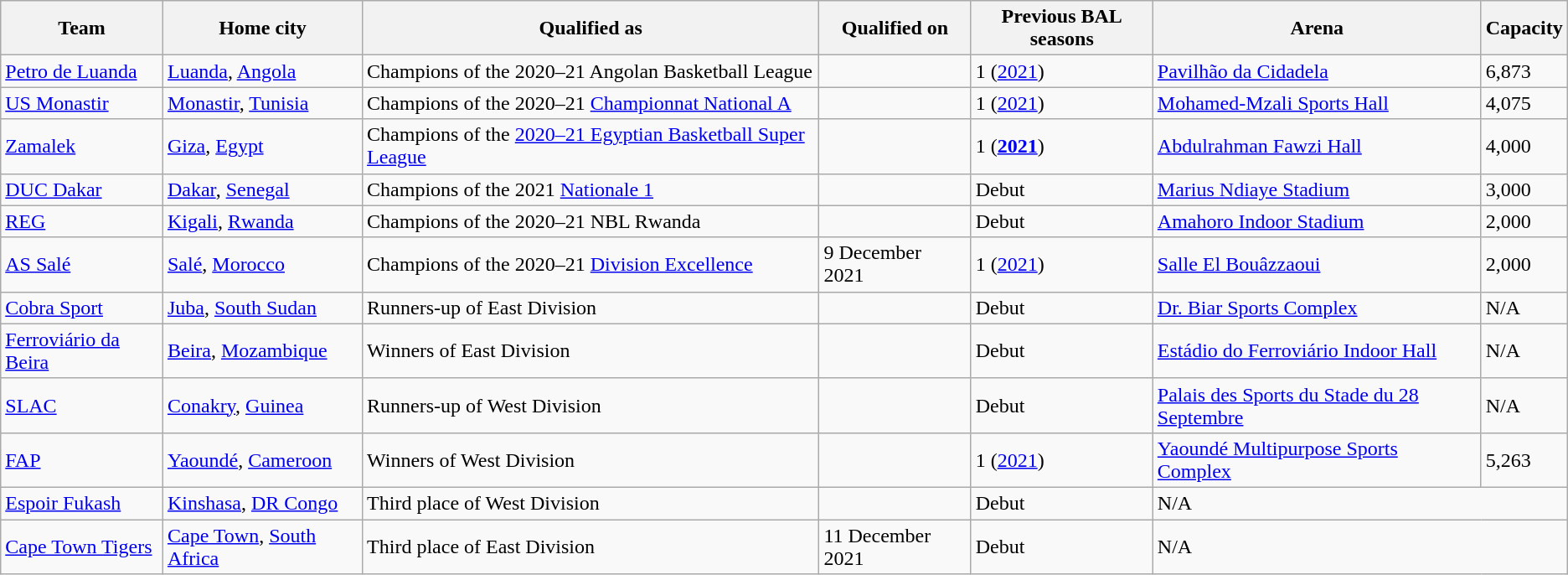<table class="wikitable sortable">
<tr>
<th>Team</th>
<th>Home city</th>
<th>Qualified as</th>
<th>Qualified on</th>
<th>Previous BAL seasons</th>
<th>Arena</th>
<th>Capacity</th>
</tr>
<tr>
<td> <a href='#'>Petro de Luanda</a></td>
<td><a href='#'>Luanda</a>, <a href='#'>Angola</a></td>
<td>Champions of the 2020–21 Angolan Basketball League</td>
<td></td>
<td>1 (<a href='#'>2021</a>)</td>
<td><a href='#'>Pavilhão da Cidadela</a></td>
<td>6,873</td>
</tr>
<tr>
<td> <a href='#'>US Monastir</a></td>
<td><a href='#'>Monastir</a>, <a href='#'>Tunisia</a></td>
<td>Champions of the 2020–21 <a href='#'>Championnat National A</a></td>
<td></td>
<td>1 (<a href='#'>2021</a>)</td>
<td><a href='#'>Mohamed-Mzali Sports Hall</a></td>
<td>4,075</td>
</tr>
<tr>
<td> <a href='#'>Zamalek</a></td>
<td><a href='#'>Giza</a>, <a href='#'>Egypt</a></td>
<td>Champions of the <a href='#'>2020–21 Egyptian Basketball Super League</a></td>
<td></td>
<td>1 (<strong><a href='#'>2021</a></strong>)</td>
<td><a href='#'>Abdulrahman Fawzi Hall</a></td>
<td>4,000</td>
</tr>
<tr>
<td> <a href='#'>DUC Dakar</a></td>
<td><a href='#'>Dakar</a>, <a href='#'>Senegal</a></td>
<td>Champions of the 2021 <a href='#'>Nationale 1</a></td>
<td></td>
<td>Debut</td>
<td><a href='#'>Marius Ndiaye Stadium</a></td>
<td>3,000</td>
</tr>
<tr>
<td> <a href='#'>REG</a></td>
<td><a href='#'>Kigali</a>, <a href='#'>Rwanda</a></td>
<td>Champions of the 2020–21 NBL Rwanda</td>
<td></td>
<td>Debut</td>
<td><a href='#'>Amahoro Indoor Stadium</a></td>
<td>2,000</td>
</tr>
<tr>
<td> <a href='#'>AS Salé</a></td>
<td><a href='#'>Salé</a>, <a href='#'>Morocco</a></td>
<td>Champions of the 2020–21 <a href='#'>Division Excellence</a></td>
<td>9 December 2021</td>
<td>1 (<a href='#'>2021</a>)</td>
<td><a href='#'>Salle El Bouâzzaoui</a></td>
<td>2,000</td>
</tr>
<tr>
<td> <a href='#'>Cobra Sport</a></td>
<td><a href='#'>Juba</a>, <a href='#'>South Sudan</a></td>
<td>Runners-up of East Division</td>
<td></td>
<td>Debut</td>
<td><a href='#'>Dr. Biar Sports Complex</a></td>
<td>N/A</td>
</tr>
<tr>
<td> <a href='#'>Ferroviário da Beira</a></td>
<td><a href='#'>Beira</a>, <a href='#'>Mozambique</a></td>
<td>Winners of East Division</td>
<td></td>
<td>Debut</td>
<td><a href='#'>Estádio do Ferroviário Indoor Hall</a></td>
<td>N/A</td>
</tr>
<tr>
<td> <a href='#'>SLAC</a></td>
<td><a href='#'>Conakry</a>, <a href='#'>Guinea</a></td>
<td>Runners-up of West Division</td>
<td></td>
<td>Debut</td>
<td><a href='#'>Palais des Sports du Stade du 28 Septembre</a></td>
<td>N/A</td>
</tr>
<tr>
<td> <a href='#'>FAP</a></td>
<td><a href='#'>Yaoundé</a>, <a href='#'>Cameroon</a></td>
<td>Winners of West Division</td>
<td></td>
<td>1 (<a href='#'>2021</a>)</td>
<td><a href='#'>Yaoundé Multipurpose Sports Complex</a></td>
<td>5,263</td>
</tr>
<tr>
<td> <a href='#'>Espoir Fukash</a></td>
<td><a href='#'>Kinshasa</a>, <a href='#'>DR Congo</a></td>
<td>Third place of West Division</td>
<td></td>
<td>Debut</td>
<td colspan="2">N/A</td>
</tr>
<tr>
<td> <a href='#'>Cape Town Tigers</a></td>
<td><a href='#'>Cape Town</a>, <a href='#'>South Africa</a></td>
<td>Third place of East Division</td>
<td>11 December 2021</td>
<td>Debut</td>
<td colspan="2">N/A</td>
</tr>
</table>
